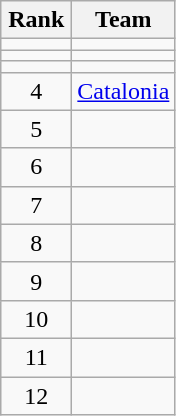<table class="wikitable">
<tr>
<th style="width: 40px;">Rank</th>
<th>Team</th>
</tr>
<tr>
<td style="text-align: center;"></td>
<td></td>
</tr>
<tr>
<td style="text-align: center;"></td>
<td></td>
</tr>
<tr>
<td style="text-align: center;"></td>
<td></td>
</tr>
<tr>
<td style="text-align: center;">4</td>
<td> <a href='#'>Catalonia</a></td>
</tr>
<tr>
<td style="text-align: center;">5</td>
<td></td>
</tr>
<tr>
<td style="text-align: center;">6</td>
<td></td>
</tr>
<tr>
<td style="text-align: center;">7</td>
<td></td>
</tr>
<tr>
<td style="text-align: center;">8</td>
<td></td>
</tr>
<tr>
<td style="text-align: center;">9</td>
<td></td>
</tr>
<tr>
<td style="text-align: center;">10</td>
<td></td>
</tr>
<tr>
<td style="text-align: center;">11</td>
<td></td>
</tr>
<tr>
<td style="text-align: center;">12</td>
<td></td>
</tr>
</table>
